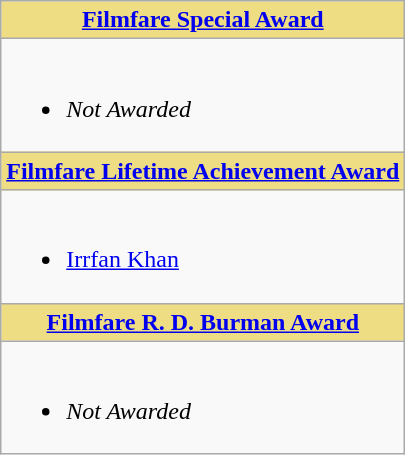<table class="wikitable">
<tr>
<th style="background:#EEDD82;" colspan="2"><a href='#'>Filmfare Special Award</a></th>
</tr>
<tr>
<td colspan=3><br><ul><li><em>Not Awarded</em></li></ul></td>
</tr>
<tr>
<th style="background:#EEDD82;"><a href='#'>Filmfare Lifetime Achievement Award</a></th>
</tr>
<tr>
<td><br><ul><li><a href='#'>Irrfan Khan</a></li></ul></td>
</tr>
<tr>
<th style="background:#EEDD82;"><a href='#'>Filmfare R. D. Burman Award</a></th>
</tr>
<tr>
<td><br><ul><li><em>Not Awarded</em></li></ul></td>
</tr>
</table>
